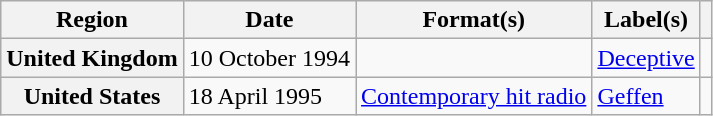<table class="wikitable plainrowheaders">
<tr>
<th scope="col">Region</th>
<th scope="col">Date</th>
<th scope="col">Format(s)</th>
<th scope="col">Label(s)</th>
<th scope="col"></th>
</tr>
<tr>
<th scope="row">United Kingdom</th>
<td>10 October 1994</td>
<td></td>
<td><a href='#'>Deceptive</a></td>
<td></td>
</tr>
<tr>
<th scope="row">United States</th>
<td>18 April 1995</td>
<td><a href='#'>Contemporary hit radio</a></td>
<td><a href='#'>Geffen</a></td>
<td></td>
</tr>
</table>
